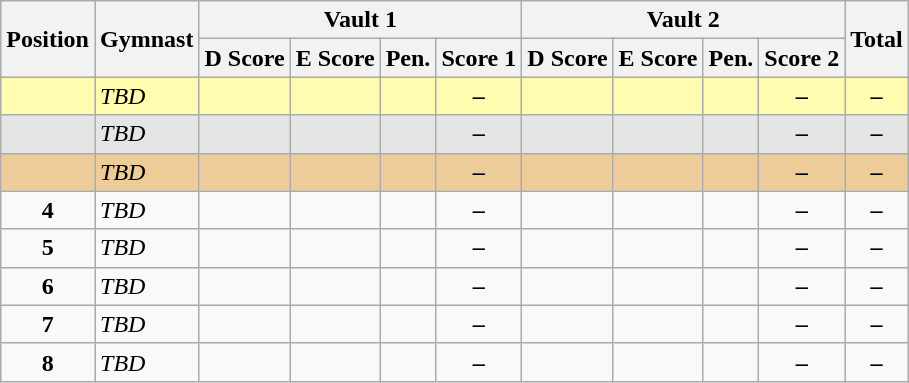<table style="text-align:center;" class="wikitable sortable">
<tr>
<th rowspan="2">Position</th>
<th rowspan="2">Gymnast</th>
<th colspan="4">Vault 1</th>
<th colspan="4">Vault 2</th>
<th rowspan="2">Total</th>
</tr>
<tr>
<th>D Score</th>
<th>E Score</th>
<th>Pen.</th>
<th>Score 1</th>
<th>D Score</th>
<th>E Score</th>
<th>Pen.</th>
<th>Score 2</th>
</tr>
<tr style="background:#fffcaf;">
<td scope="row" style="text-align:center"><strong></strong></td>
<td style=text-align:left;"><em>TBD</em></td>
<td></td>
<td></td>
<td></td>
<td><strong>–</strong></td>
<td></td>
<td></td>
<td></td>
<td><strong>–</strong></td>
<td><strong>–</strong></td>
</tr>
<tr style="background:#e5e5e5;">
<td scope="row" style="text-align:center"><strong></strong></td>
<td style=text-align:left;"><em>TBD</em></td>
<td></td>
<td></td>
<td></td>
<td><strong>–</strong></td>
<td></td>
<td></td>
<td></td>
<td><strong>–</strong></td>
<td><strong>–</strong></td>
</tr>
<tr style="background:#ec9;">
<td scope="row" style="text-align:center"><strong></strong></td>
<td style=text-align:left;"><em>TBD</em></td>
<td></td>
<td></td>
<td></td>
<td><strong>–</strong></td>
<td></td>
<td></td>
<td></td>
<td><strong>–</strong></td>
<td><strong>–</strong></td>
</tr>
<tr>
<td scope="row" style="text-align:center"><strong>4</strong></td>
<td style=text-align:left;"><em>TBD</em></td>
<td></td>
<td></td>
<td></td>
<td><strong>–</strong></td>
<td></td>
<td></td>
<td></td>
<td><strong>–</strong></td>
<td><strong>–</strong></td>
</tr>
<tr>
<td scope="row" style="text-align:center"><strong>5</strong></td>
<td style=text-align:left;"><em>TBD</em></td>
<td></td>
<td></td>
<td></td>
<td><strong>–</strong></td>
<td></td>
<td></td>
<td></td>
<td><strong>–</strong></td>
<td><strong>–</strong></td>
</tr>
<tr>
<td scope="row" style="text-align:center"><strong>6</strong></td>
<td style=text-align:left;"><em>TBD</em></td>
<td></td>
<td></td>
<td></td>
<td><strong>–</strong></td>
<td></td>
<td></td>
<td></td>
<td><strong>–</strong></td>
<td><strong>–</strong></td>
</tr>
<tr>
<td scope="row" style="text-align:center"><strong>7</strong></td>
<td style=text-align:left;"><em>TBD</em></td>
<td></td>
<td></td>
<td></td>
<td><strong>–</strong></td>
<td></td>
<td></td>
<td></td>
<td><strong>–</strong></td>
<td><strong>–</strong></td>
</tr>
<tr>
<td scope="row" style="text-align:center"><strong>8</strong></td>
<td style=text-align:left;"><em>TBD</em></td>
<td></td>
<td></td>
<td></td>
<td><strong>–</strong></td>
<td></td>
<td></td>
<td></td>
<td><strong>–</strong></td>
<td><strong>–</strong></td>
</tr>
</table>
